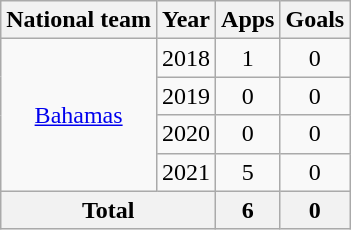<table class="wikitable" style="text-align:center">
<tr>
<th>National team</th>
<th>Year</th>
<th>Apps</th>
<th>Goals</th>
</tr>
<tr>
<td rowspan="4"><a href='#'>Bahamas</a></td>
<td>2018</td>
<td>1</td>
<td>0</td>
</tr>
<tr>
<td>2019</td>
<td>0</td>
<td>0</td>
</tr>
<tr>
<td>2020</td>
<td>0</td>
<td>0</td>
</tr>
<tr>
<td>2021</td>
<td>5</td>
<td>0</td>
</tr>
<tr>
<th colspan=2>Total</th>
<th>6</th>
<th>0</th>
</tr>
</table>
